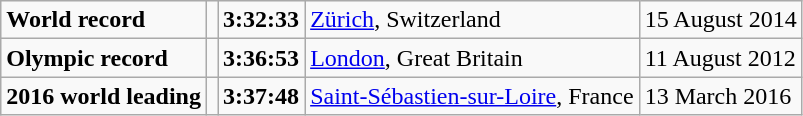<table class="wikitable">
<tr>
<td><strong>World record</strong></td>
<td></td>
<td><strong>3:32:33</strong></td>
<td><a href='#'>Zürich</a>, Switzerland</td>
<td>15 August 2014</td>
</tr>
<tr>
<td><strong>Olympic record</strong></td>
<td></td>
<td><strong>3:36:53</strong></td>
<td><a href='#'>London</a>, Great Britain</td>
<td>11 August 2012</td>
</tr>
<tr>
<td><strong>2016 world leading</strong></td>
<td></td>
<td><strong>3:37:48</strong></td>
<td><a href='#'>Saint-Sébastien-sur-Loire</a>, France</td>
<td>13 March 2016</td>
</tr>
</table>
